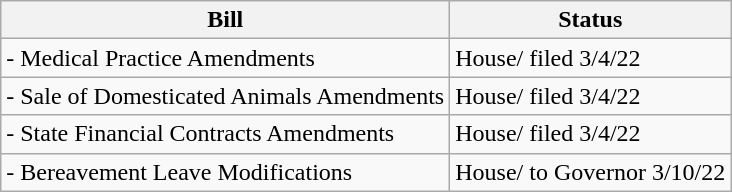<table class="wikitable">
<tr>
<th>Bill</th>
<th>Status</th>
</tr>
<tr>
<td>- Medical Practice Amendments</td>
<td>House/ filed 3/4/22</td>
</tr>
<tr>
<td>- Sale of Domesticated Animals Amendments</td>
<td>House/ filed 3/4/22</td>
</tr>
<tr>
<td>- State Financial Contracts Amendments</td>
<td>House/ filed 3/4/22</td>
</tr>
<tr>
<td>- Bereavement Leave Modifications</td>
<td>House/ to Governor 3/10/22</td>
</tr>
</table>
